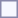<table style="border:1px solid #8888aa; background-color:#f7f8ff; padding:5px; font-size:95%; margin: 0px 12px 12px 0px;">
</table>
